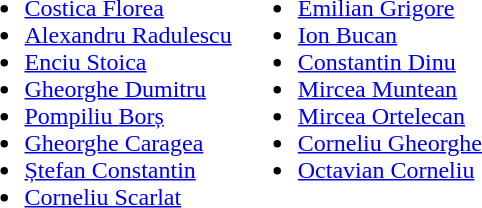<table>
<tr style="vertical-align:top">
<td><br><ul><li><a href='#'>Costica Florea</a></li><li><a href='#'>Alexandru Radulescu</a></li><li><a href='#'>Enciu Stoica</a></li><li><a href='#'>Gheorghe Dumitru</a></li><li><a href='#'>Pompiliu Borș</a></li><li><a href='#'>Gheorghe Caragea</a></li><li><a href='#'>Ștefan Constantin</a></li><li><a href='#'>Corneliu Scarlat</a></li></ul></td>
<td><br><ul><li><a href='#'>Emilian Grigore</a></li><li><a href='#'>Ion Bucan</a></li><li><a href='#'>Constantin Dinu</a></li><li><a href='#'>Mircea Muntean</a></li><li><a href='#'>Mircea Ortelecan</a></li><li><a href='#'>Corneliu Gheorghe</a></li><li><a href='#'>Octavian Corneliu</a></li></ul></td>
</tr>
</table>
